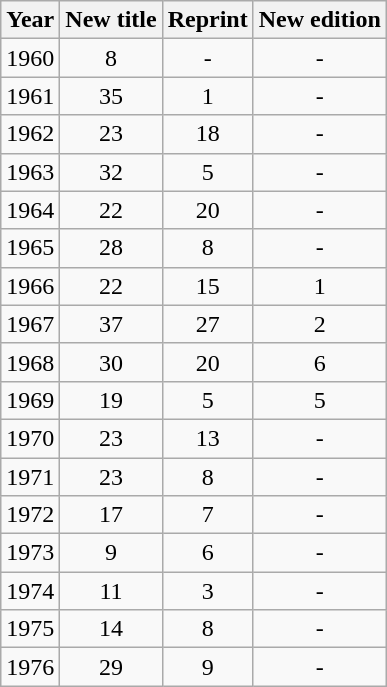<table class="wikitable mw-collapsible" style="text-align:center;">
<tr>
<th>Year</th>
<th>New title</th>
<th>Reprint</th>
<th>New edition</th>
</tr>
<tr>
<td>1960</td>
<td>8</td>
<td>-</td>
<td>-</td>
</tr>
<tr>
<td>1961</td>
<td>35</td>
<td>1</td>
<td>-</td>
</tr>
<tr>
<td>1962</td>
<td>23</td>
<td>18</td>
<td>-</td>
</tr>
<tr>
<td>1963</td>
<td>32</td>
<td>5</td>
<td>-</td>
</tr>
<tr>
<td>1964</td>
<td>22</td>
<td>20</td>
<td>-</td>
</tr>
<tr>
<td>1965</td>
<td>28</td>
<td>8</td>
<td>-</td>
</tr>
<tr>
<td>1966</td>
<td>22</td>
<td>15</td>
<td>1</td>
</tr>
<tr>
<td>1967</td>
<td>37</td>
<td>27</td>
<td>2</td>
</tr>
<tr>
<td>1968</td>
<td>30</td>
<td>20</td>
<td>6</td>
</tr>
<tr>
<td>1969</td>
<td>19</td>
<td>5</td>
<td>5</td>
</tr>
<tr>
<td>1970</td>
<td>23</td>
<td>13</td>
<td>-</td>
</tr>
<tr>
<td>1971</td>
<td>23</td>
<td>8</td>
<td>-</td>
</tr>
<tr>
<td>1972</td>
<td>17</td>
<td>7</td>
<td>-</td>
</tr>
<tr>
<td>1973</td>
<td>9</td>
<td>6</td>
<td>-</td>
</tr>
<tr>
<td>1974</td>
<td>11</td>
<td>3</td>
<td>-</td>
</tr>
<tr>
<td>1975</td>
<td>14</td>
<td>8</td>
<td>-</td>
</tr>
<tr>
<td>1976</td>
<td>29</td>
<td>9</td>
<td>-</td>
</tr>
</table>
